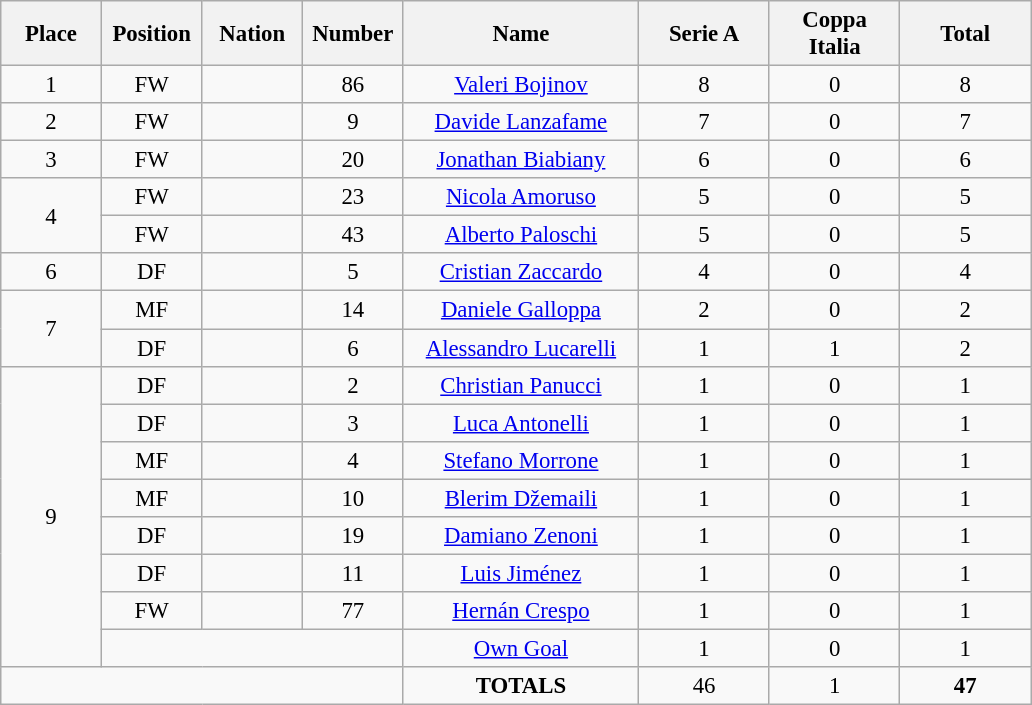<table class="wikitable" style="font-size: 95%; text-align: center;">
<tr>
<th width=60>Place</th>
<th width=60>Position</th>
<th width=60>Nation</th>
<th width=60>Number</th>
<th width=150>Name</th>
<th width=80>Serie A</th>
<th width=80>Coppa Italia</th>
<th width=80><strong>Total</strong></th>
</tr>
<tr>
<td>1</td>
<td>FW</td>
<td></td>
<td>86</td>
<td><a href='#'>Valeri Bojinov</a></td>
<td>8</td>
<td>0</td>
<td>8</td>
</tr>
<tr>
<td>2</td>
<td>FW</td>
<td></td>
<td>9</td>
<td><a href='#'>Davide Lanzafame</a></td>
<td>7</td>
<td>0</td>
<td>7</td>
</tr>
<tr>
<td>3</td>
<td>FW</td>
<td></td>
<td>20</td>
<td><a href='#'>Jonathan Biabiany</a></td>
<td>6</td>
<td>0</td>
<td>6</td>
</tr>
<tr>
<td rowspan="2">4</td>
<td>FW</td>
<td></td>
<td>23</td>
<td><a href='#'>Nicola Amoruso</a></td>
<td>5</td>
<td>0</td>
<td>5</td>
</tr>
<tr>
<td>FW</td>
<td></td>
<td>43</td>
<td><a href='#'>Alberto Paloschi</a></td>
<td>5</td>
<td>0</td>
<td>5</td>
</tr>
<tr>
<td>6</td>
<td>DF</td>
<td></td>
<td>5</td>
<td><a href='#'>Cristian Zaccardo</a></td>
<td>4</td>
<td>0</td>
<td>4</td>
</tr>
<tr>
<td rowspan="2">7</td>
<td>MF</td>
<td></td>
<td>14</td>
<td><a href='#'>Daniele Galloppa</a></td>
<td>2</td>
<td>0</td>
<td>2</td>
</tr>
<tr>
<td>DF</td>
<td></td>
<td>6</td>
<td><a href='#'>Alessandro Lucarelli</a></td>
<td>1</td>
<td>1</td>
<td>2</td>
</tr>
<tr>
<td rowspan="8">9</td>
<td>DF</td>
<td></td>
<td>2</td>
<td><a href='#'>Christian Panucci</a></td>
<td>1</td>
<td>0</td>
<td>1</td>
</tr>
<tr>
<td>DF</td>
<td></td>
<td>3</td>
<td><a href='#'>Luca Antonelli</a></td>
<td>1</td>
<td>0</td>
<td>1</td>
</tr>
<tr>
<td>MF</td>
<td></td>
<td>4</td>
<td><a href='#'>Stefano Morrone</a></td>
<td>1</td>
<td>0</td>
<td>1</td>
</tr>
<tr>
<td>MF</td>
<td></td>
<td>10</td>
<td><a href='#'>Blerim Džemaili</a></td>
<td>1</td>
<td>0</td>
<td>1</td>
</tr>
<tr>
<td>DF</td>
<td></td>
<td>19</td>
<td><a href='#'>Damiano Zenoni</a></td>
<td>1</td>
<td>0</td>
<td>1</td>
</tr>
<tr>
<td>DF</td>
<td></td>
<td>11</td>
<td><a href='#'>Luis Jiménez</a></td>
<td>1</td>
<td>0</td>
<td>1</td>
</tr>
<tr>
<td>FW</td>
<td></td>
<td>77</td>
<td><a href='#'>Hernán Crespo</a></td>
<td>1</td>
<td>0</td>
<td>1</td>
</tr>
<tr>
<td colspan="3"></td>
<td><a href='#'>Own Goal</a></td>
<td>1</td>
<td>0</td>
<td>1</td>
</tr>
<tr>
<td colspan="4"></td>
<td><strong>TOTALS</strong></td>
<td>46</td>
<td>1</td>
<td><strong>47</strong></td>
</tr>
</table>
